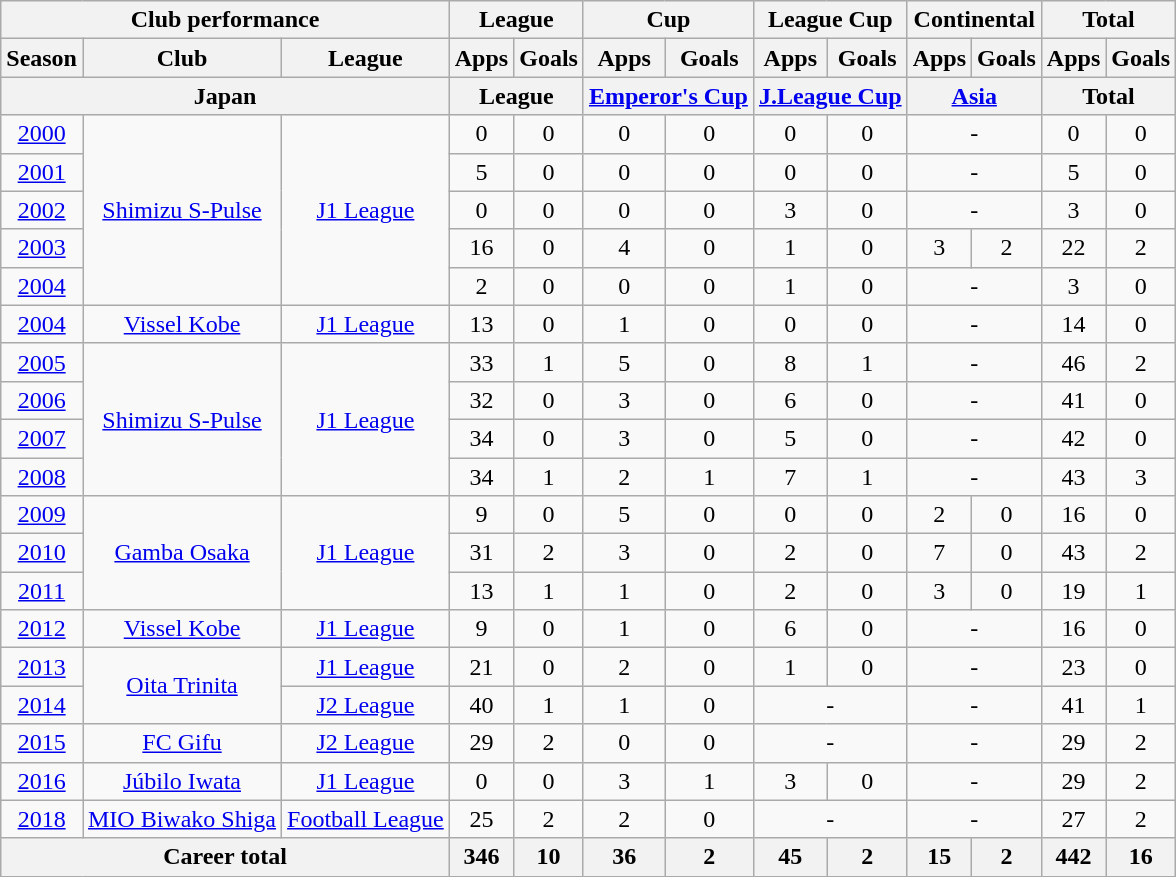<table class="wikitable" style="text-align:center">
<tr>
<th colspan=3>Club performance</th>
<th colspan=2>League</th>
<th colspan=2>Cup</th>
<th colspan=2>League Cup</th>
<th colspan=2>Continental</th>
<th colspan=2>Total</th>
</tr>
<tr>
<th>Season</th>
<th>Club</th>
<th>League</th>
<th>Apps</th>
<th>Goals</th>
<th>Apps</th>
<th>Goals</th>
<th>Apps</th>
<th>Goals</th>
<th>Apps</th>
<th>Goals</th>
<th>Apps</th>
<th>Goals</th>
</tr>
<tr>
<th colspan=3>Japan</th>
<th colspan=2>League</th>
<th colspan=2><a href='#'>Emperor's Cup</a></th>
<th colspan=2><a href='#'>J.League Cup</a></th>
<th colspan=2><a href='#'>Asia</a></th>
<th colspan=2>Total</th>
</tr>
<tr>
<td><a href='#'>2000</a></td>
<td rowspan="5"><a href='#'>Shimizu S-Pulse</a></td>
<td rowspan="5"><a href='#'>J1 League</a></td>
<td>0</td>
<td>0</td>
<td>0</td>
<td>0</td>
<td>0</td>
<td>0</td>
<td colspan="2">-</td>
<td>0</td>
<td>0</td>
</tr>
<tr>
<td><a href='#'>2001</a></td>
<td>5</td>
<td>0</td>
<td>0</td>
<td>0</td>
<td>0</td>
<td>0</td>
<td colspan="2">-</td>
<td>5</td>
<td>0</td>
</tr>
<tr>
<td><a href='#'>2002</a></td>
<td>0</td>
<td>0</td>
<td>0</td>
<td>0</td>
<td>3</td>
<td>0</td>
<td colspan="2">-</td>
<td>3</td>
<td>0</td>
</tr>
<tr>
<td><a href='#'>2003</a></td>
<td>16</td>
<td>0</td>
<td>4</td>
<td>0</td>
<td>1</td>
<td>0</td>
<td>3</td>
<td>2</td>
<td>22</td>
<td>2</td>
</tr>
<tr>
<td><a href='#'>2004</a></td>
<td>2</td>
<td>0</td>
<td>0</td>
<td>0</td>
<td>1</td>
<td>0</td>
<td colspan="2">-</td>
<td>3</td>
<td>0</td>
</tr>
<tr>
<td><a href='#'>2004</a></td>
<td><a href='#'>Vissel Kobe</a></td>
<td><a href='#'>J1 League</a></td>
<td>13</td>
<td>0</td>
<td>1</td>
<td>0</td>
<td>0</td>
<td>0</td>
<td colspan="2">-</td>
<td>14</td>
<td>0</td>
</tr>
<tr>
<td><a href='#'>2005</a></td>
<td rowspan="4"><a href='#'>Shimizu S-Pulse</a></td>
<td rowspan="4"><a href='#'>J1 League</a></td>
<td>33</td>
<td>1</td>
<td>5</td>
<td>0</td>
<td>8</td>
<td>1</td>
<td colspan="2">-</td>
<td>46</td>
<td>2</td>
</tr>
<tr>
<td><a href='#'>2006</a></td>
<td>32</td>
<td>0</td>
<td>3</td>
<td>0</td>
<td>6</td>
<td>0</td>
<td colspan="2">-</td>
<td>41</td>
<td>0</td>
</tr>
<tr>
<td><a href='#'>2007</a></td>
<td>34</td>
<td>0</td>
<td>3</td>
<td>0</td>
<td>5</td>
<td>0</td>
<td colspan="2">-</td>
<td>42</td>
<td>0</td>
</tr>
<tr>
<td><a href='#'>2008</a></td>
<td>34</td>
<td>1</td>
<td>2</td>
<td>1</td>
<td>7</td>
<td>1</td>
<td colspan="2">-</td>
<td>43</td>
<td>3</td>
</tr>
<tr>
<td><a href='#'>2009</a></td>
<td rowspan="3"><a href='#'>Gamba Osaka</a></td>
<td rowspan="3"><a href='#'>J1 League</a></td>
<td>9</td>
<td>0</td>
<td>5</td>
<td>0</td>
<td>0</td>
<td>0</td>
<td>2</td>
<td>0</td>
<td>16</td>
<td>0</td>
</tr>
<tr>
<td><a href='#'>2010</a></td>
<td>31</td>
<td>2</td>
<td>3</td>
<td>0</td>
<td>2</td>
<td>0</td>
<td>7</td>
<td>0</td>
<td>43</td>
<td>2</td>
</tr>
<tr>
<td><a href='#'>2011</a></td>
<td>13</td>
<td>1</td>
<td>1</td>
<td>0</td>
<td>2</td>
<td>0</td>
<td>3</td>
<td>0</td>
<td>19</td>
<td>1</td>
</tr>
<tr>
<td><a href='#'>2012</a></td>
<td><a href='#'>Vissel Kobe</a></td>
<td><a href='#'>J1 League</a></td>
<td>9</td>
<td>0</td>
<td>1</td>
<td>0</td>
<td>6</td>
<td>0</td>
<td colspan=2>-</td>
<td>16</td>
<td>0</td>
</tr>
<tr>
<td><a href='#'>2013</a></td>
<td rowspan=2><a href='#'>Oita Trinita</a></td>
<td><a href='#'>J1 League</a></td>
<td>21</td>
<td>0</td>
<td>2</td>
<td>0</td>
<td>1</td>
<td>0</td>
<td colspan=2>-</td>
<td>23</td>
<td>0</td>
</tr>
<tr>
<td><a href='#'>2014</a></td>
<td><a href='#'>J2 League</a></td>
<td>40</td>
<td>1</td>
<td>1</td>
<td>0</td>
<td colspan=2>-</td>
<td colspan=2>-</td>
<td>41</td>
<td>1</td>
</tr>
<tr>
<td><a href='#'>2015</a></td>
<td><a href='#'>FC Gifu</a></td>
<td><a href='#'>J2 League</a></td>
<td>29</td>
<td>2</td>
<td>0</td>
<td>0</td>
<td colspan=2>-</td>
<td colspan=2>-</td>
<td>29</td>
<td>2</td>
</tr>
<tr>
<td><a href='#'>2016</a></td>
<td><a href='#'>Júbilo Iwata</a></td>
<td><a href='#'>J1 League</a></td>
<td>0</td>
<td>0</td>
<td>3</td>
<td>1</td>
<td>3</td>
<td>0</td>
<td colspan=2>-</td>
<td>29</td>
<td>2</td>
</tr>
<tr>
<td><a href='#'>2018</a></td>
<td><a href='#'>MIO Biwako Shiga</a></td>
<td><a href='#'>Football League</a></td>
<td>25</td>
<td>2</td>
<td>2</td>
<td>0</td>
<td colspan=2>-</td>
<td colspan=2>-</td>
<td>27</td>
<td>2</td>
</tr>
<tr>
<th colspan=3>Career total</th>
<th>346</th>
<th>10</th>
<th>36</th>
<th>2</th>
<th>45</th>
<th>2</th>
<th>15</th>
<th>2</th>
<th>442</th>
<th>16</th>
</tr>
</table>
